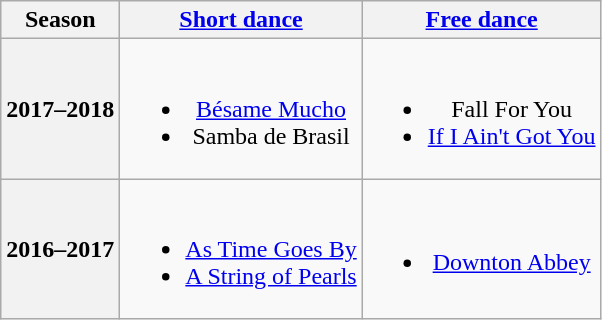<table class=wikitable style=text-align:center>
<tr>
<th>Season</th>
<th><a href='#'>Short dance</a></th>
<th><a href='#'>Free dance</a></th>
</tr>
<tr>
<th>2017–2018 <br> </th>
<td><br><ul><li> <a href='#'>Bésame Mucho</a> <br></li><li> Samba de Brasil <br></li></ul></td>
<td><br><ul><li>Fall For You <br></li><li><a href='#'>If I Ain't Got You</a> <br></li></ul></td>
</tr>
<tr>
<th>2016–2017 <br> </th>
<td><br><ul><li> <a href='#'>As Time Goes By</a> <br></li><li> <a href='#'>A String of Pearls</a> <br></li></ul></td>
<td><br><ul><li><a href='#'>Downton Abbey</a> <br></li></ul></td>
</tr>
</table>
